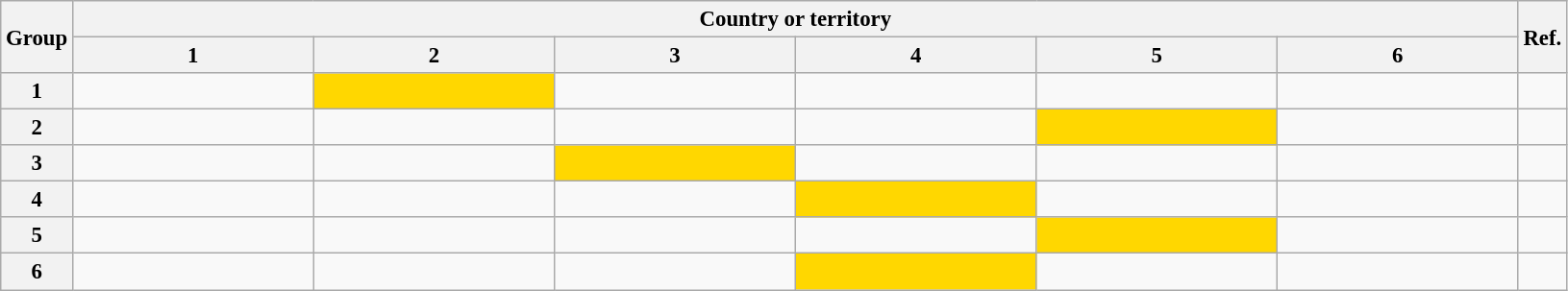<table class="wikitable" style="font-size: 95%;">
<tr>
<th rowspan=2>Group</th>
<th colspan="6">Country or territory</th>
<th rowspan=2>Ref.</th>
</tr>
<tr>
<th width="160">1</th>
<th width="160">2</th>
<th width="160">3</th>
<th width="160">4</th>
<th width="160">5</th>
<th width="160">6</th>
</tr>
<tr>
<th>1</th>
<td></td>
<td bgcolor="gold"></td>
<td></td>
<td></td>
<td></td>
<td><s></s></td>
<td></td>
</tr>
<tr>
<th>2</th>
<td></td>
<td></td>
<td></td>
<td></td>
<td bgcolor="gold"></td>
<td></td>
<td></td>
</tr>
<tr>
<th>3</th>
<td></td>
<td></td>
<td bgcolor="gold"></td>
<td></td>
<td></td>
<td></td>
<td></td>
</tr>
<tr>
<th>4</th>
<td></td>
<td></td>
<td></td>
<td bgcolor="gold"></td>
<td></td>
<td></td>
<td></td>
</tr>
<tr>
<th>5</th>
<td></td>
<td></td>
<td></td>
<td></td>
<td bgcolor="gold"></td>
<td></td>
<td></td>
</tr>
<tr>
<th>6</th>
<td></td>
<td></td>
<td></td>
<td bgcolor="gold"></td>
<td></td>
<td></td>
<td></td>
</tr>
</table>
